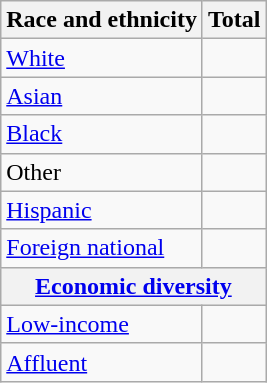<table class="wikitable floatright sortable collapsible"; text-align:right; font-size:80%;">
<tr>
<th>Race and ethnicity</th>
<th colspan="2" data-sort-type=number>Total</th>
</tr>
<tr>
<td><a href='#'>White</a></td>
<td align=right></td>
</tr>
<tr>
<td><a href='#'>Asian</a></td>
<td align=right></td>
</tr>
<tr>
<td><a href='#'>Black</a></td>
<td align=right></td>
</tr>
<tr>
<td>Other</td>
<td align=right></td>
</tr>
<tr>
<td><a href='#'>Hispanic</a></td>
<td align=right></td>
</tr>
<tr>
<td><a href='#'>Foreign national</a></td>
<td align=right></td>
</tr>
<tr>
<th colspan="4" data-sort-type=number><a href='#'>Economic diversity</a></th>
</tr>
<tr>
<td><a href='#'>Low-income</a></td>
<td align=right></td>
</tr>
<tr>
<td><a href='#'>Affluent</a></td>
<td align=right></td>
</tr>
</table>
